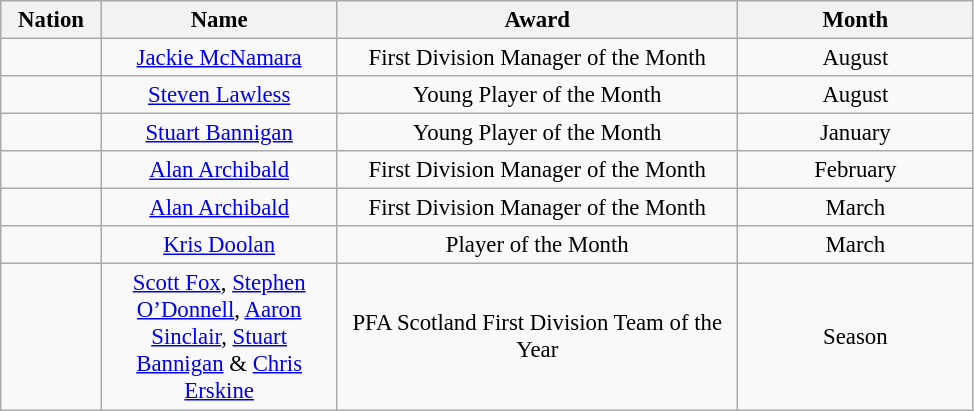<table class="wikitable" style="font-size: 95%; text-align: center;">
<tr>
<th width=60>Nation</th>
<th width=150>Name</th>
<th width=260>Award</th>
<th width=150>Month</th>
</tr>
<tr>
<td></td>
<td><a href='#'>Jackie McNamara</a></td>
<td>First Division Manager of the Month</td>
<td>August</td>
</tr>
<tr>
<td></td>
<td><a href='#'>Steven Lawless</a></td>
<td>Young Player of the Month</td>
<td>August</td>
</tr>
<tr>
<td></td>
<td><a href='#'>Stuart Bannigan</a></td>
<td>Young Player of the Month</td>
<td>January</td>
</tr>
<tr>
<td></td>
<td><a href='#'>Alan Archibald</a></td>
<td>First Division Manager of the Month</td>
<td>February</td>
</tr>
<tr>
<td></td>
<td><a href='#'>Alan Archibald</a></td>
<td>First Division Manager of the Month</td>
<td>March</td>
</tr>
<tr>
<td></td>
<td><a href='#'>Kris Doolan</a></td>
<td>Player of the Month</td>
<td>March</td>
</tr>
<tr>
<td></td>
<td><a href='#'>Scott Fox</a>, <a href='#'>Stephen O’Donnell</a>, <a href='#'>Aaron Sinclair</a>, <a href='#'>Stuart Bannigan</a> & <a href='#'>Chris Erskine</a></td>
<td>PFA Scotland First Division Team of the Year</td>
<td>Season</td>
</tr>
</table>
